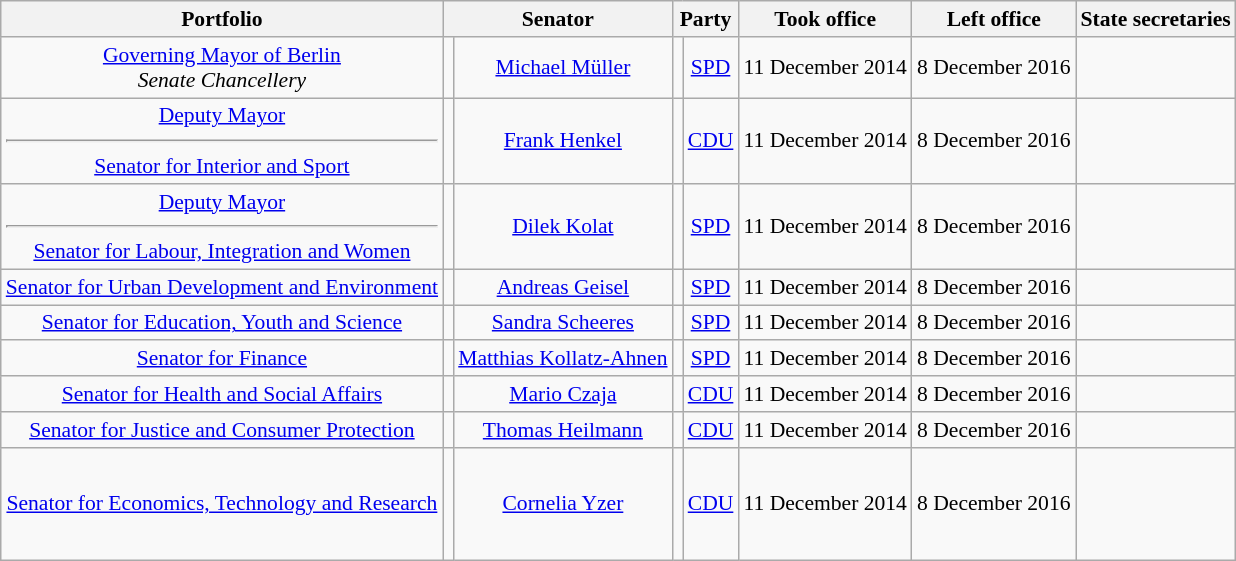<table class=wikitable style="text-align:center; font-size:90%">
<tr>
<th>Portfolio</th>
<th colspan=2>Senator</th>
<th colspan=2>Party</th>
<th>Took office</th>
<th>Left office</th>
<th>State secretaries</th>
</tr>
<tr>
<td><a href='#'>Governing Mayor of Berlin</a><br><em>Senate Chancellery</em></td>
<td></td>
<td><a href='#'>Michael Müller</a><br></td>
<td bgcolor=></td>
<td><a href='#'>SPD</a></td>
<td>11 December 2014</td>
<td>8 December 2016</td>
<td></td>
</tr>
<tr>
<td><a href='#'>Deputy Mayor</a><hr><a href='#'>Senator for Interior and Sport</a></td>
<td></td>
<td><a href='#'>Frank Henkel</a><br></td>
<td bgcolor=></td>
<td><a href='#'>CDU</a></td>
<td>11 December 2014</td>
<td>8 December 2016</td>
<td></td>
</tr>
<tr>
<td><a href='#'>Deputy Mayor</a><hr><a href='#'>Senator for Labour, Integration and Women</a></td>
<td></td>
<td><a href='#'>Dilek Kolat</a><br></td>
<td bgcolor=></td>
<td><a href='#'>SPD</a></td>
<td>11 December 2014</td>
<td>8 December 2016</td>
<td></td>
</tr>
<tr>
<td><a href='#'>Senator for Urban Development and Environment</a></td>
<td></td>
<td><a href='#'>Andreas Geisel</a><br></td>
<td bgcolor=></td>
<td><a href='#'>SPD</a></td>
<td>11 December 2014</td>
<td>8 December 2016</td>
<td></td>
</tr>
<tr>
<td><a href='#'>Senator for Education, Youth and Science</a></td>
<td></td>
<td><a href='#'>Sandra Scheeres</a><br></td>
<td bgcolor=></td>
<td><a href='#'>SPD</a></td>
<td>11 December 2014</td>
<td>8 December 2016</td>
<td></td>
</tr>
<tr>
<td><a href='#'>Senator for Finance</a></td>
<td></td>
<td><a href='#'>Matthias Kollatz-Ahnen</a><br></td>
<td bgcolor=></td>
<td><a href='#'>SPD</a></td>
<td>11 December 2014</td>
<td>8 December 2016</td>
<td></td>
</tr>
<tr>
<td><a href='#'>Senator for Health and Social Affairs</a></td>
<td></td>
<td><a href='#'>Mario Czaja</a><br></td>
<td bgcolor=></td>
<td><a href='#'>CDU</a></td>
<td>11 December 2014</td>
<td>8 December 2016</td>
<td></td>
</tr>
<tr>
<td><a href='#'>Senator for Justice and Consumer Protection</a></td>
<td></td>
<td><a href='#'>Thomas Heilmann</a><br></td>
<td bgcolor=></td>
<td><a href='#'>CDU</a></td>
<td>11 December 2014</td>
<td>8 December 2016</td>
<td></td>
</tr>
<tr style="height:75px">
<td><a href='#'>Senator for Economics, Technology and Research</a></td>
<td></td>
<td><a href='#'>Cornelia Yzer</a><br></td>
<td bgcolor=></td>
<td><a href='#'>CDU</a></td>
<td>11 December 2014</td>
<td>8 December 2016</td>
<td></td>
</tr>
</table>
